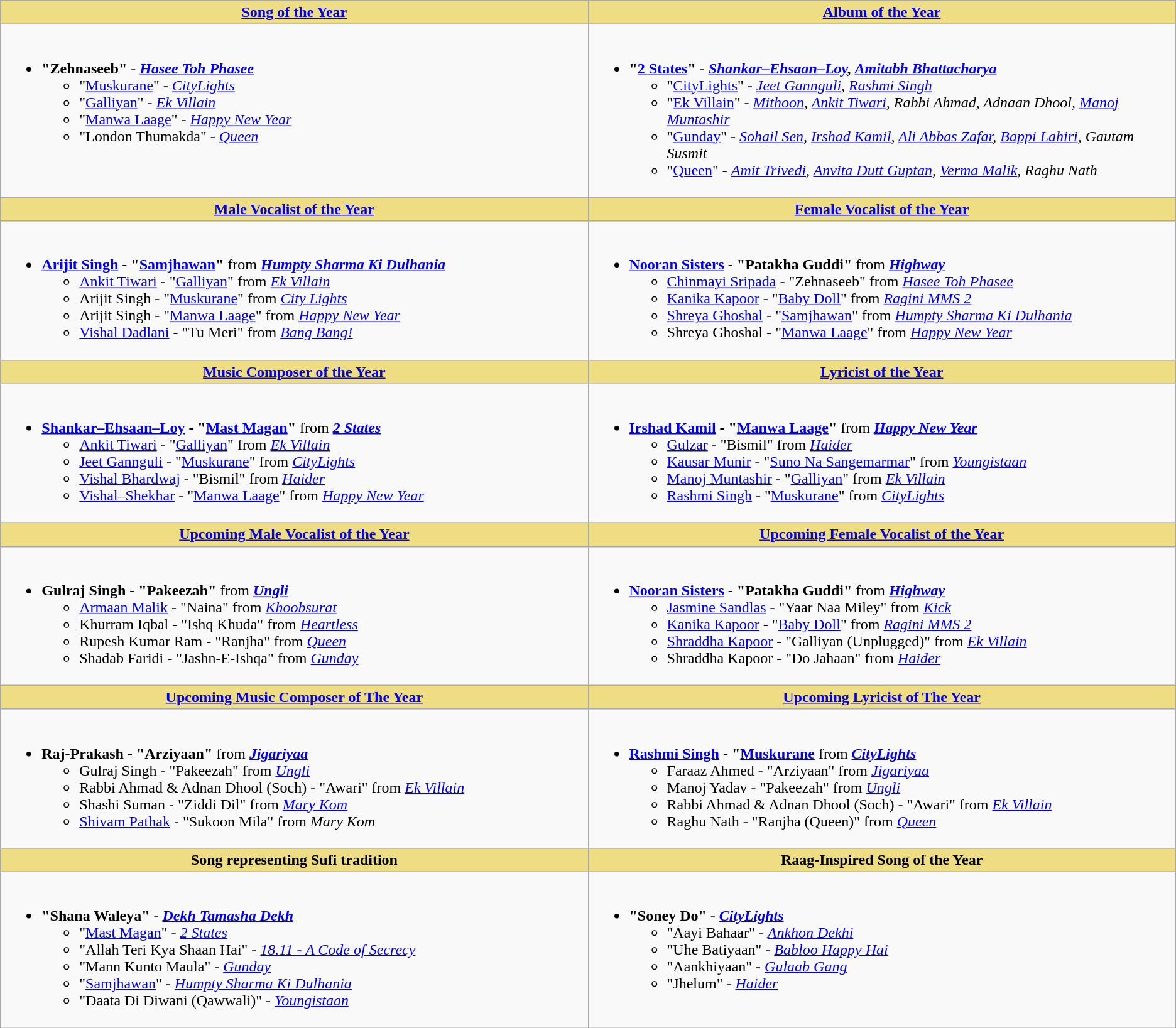<table class="wikitable">
<tr>
<th style="background:#EEDD82; width:50%;"><a href='#'>Song of the Year</a></th>
<th style="background:#EEDD82; width:50%;"><a href='#'>Album of the Year</a></th>
</tr>
<tr>
<td valign="top"><br><ul><li><strong>"Zehnaseeb"</strong> - <strong><em><a href='#'>Hasee Toh Phasee</a></em></strong><ul><li>"<a href='#'>Muskurane</a>" - <em><a href='#'>CityLights</a></em></li><li>"<a href='#'>Galliyan</a>" - <em><a href='#'>Ek Villain</a></em></li><li>"<a href='#'>Manwa Laage</a>" - <em><a href='#'>Happy New Year</a></em></li><li>"London Thumakda" - <em><a href='#'>Queen</a></em></li></ul></li></ul></td>
<td valign="top"><br><ul><li><strong>"<a href='#'>2 States</a>"</strong> - <strong><em><a href='#'>Shankar–Ehsaan–Loy</a>, <a href='#'>Amitabh Bhattacharya</a></em></strong><ul><li>"<a href='#'>CityLights</a>" - <em><a href='#'>Jeet Gannguli</a>, <a href='#'>Rashmi Singh</a></em></li><li>"<a href='#'>Ek Villain</a>" - <em><a href='#'>Mithoon</a>, <a href='#'>Ankit Tiwari</a>, Rabbi Ahmad, Adnaan Dhool, <a href='#'>Manoj Muntashir</a></em></li><li>"<a href='#'>Gunday</a>" - <em><a href='#'>Sohail Sen</a>, <a href='#'>Irshad Kamil</a>, <a href='#'>Ali Abbas Zafar</a>, <a href='#'>Bappi Lahiri</a>, Gautam Susmit</em></li><li>"<a href='#'>Queen</a>" - <em><a href='#'>Amit Trivedi</a>, <a href='#'>Anvita Dutt Guptan</a>, <a href='#'>Verma Malik</a>, Raghu Nath</em></li></ul></li></ul></td>
</tr>
<tr>
<th style="background:#EEDD82;"><a href='#'>Male Vocalist of the Year</a></th>
<th style="background:#EEDD82;"><a href='#'>Female Vocalist of the Year</a></th>
</tr>
<tr>
<td valign="top"><br><ul><li><strong><a href='#'>Arijit Singh</a> - "<a href='#'>Samjhawan</a>"</strong> from <strong><em><a href='#'>Humpty Sharma Ki Dulhania</a></em></strong><ul><li><a href='#'>Ankit Tiwari</a> - "<a href='#'>Galliyan</a>" from <em><a href='#'>Ek Villain</a></em></li><li>Arijit Singh - "<a href='#'>Muskurane</a>" from <em><a href='#'>City Lights</a></em></li><li>Arijit Singh - "<a href='#'>Manwa Laage</a>" from <em><a href='#'>Happy New Year</a></em></li><li><a href='#'>Vishal Dadlani</a> - "Tu Meri" from <em><a href='#'>Bang Bang!</a></em></li></ul></li></ul></td>
<td valign="top"><br><ul><li><strong><a href='#'>Nooran Sisters</a> - "Patakha Guddi"</strong> from <strong><em><a href='#'>Highway</a></em></strong><ul><li><a href='#'>Chinmayi Sripada</a> - "Zehnaseeb" from <em><a href='#'>Hasee Toh Phasee</a></em></li><li><a href='#'>Kanika Kapoor</a> - "<a href='#'>Baby Doll</a>" from <em><a href='#'>Ragini MMS 2</a></em></li><li><a href='#'>Shreya Ghoshal</a> - "<a href='#'>Samjhawan</a>" from <em><a href='#'>Humpty Sharma Ki Dulhania</a></em></li><li>Shreya Ghoshal - "<a href='#'>Manwa Laage</a>" from <em><a href='#'>Happy New Year</a></em></li></ul></li></ul></td>
</tr>
<tr>
<th style="background:#EEDD82;"><a href='#'>Music Composer of the Year</a></th>
<th style="background:#EEDD82;"><a href='#'>Lyricist of the Year</a></th>
</tr>
<tr>
<td valign="top"><br><ul><li><strong><a href='#'>Shankar–Ehsaan–Loy</a> - "<a href='#'>Mast Magan</a>"</strong> from <strong><em><a href='#'>2 States</a></em></strong><ul><li><a href='#'>Ankit Tiwari</a> - "<a href='#'>Galliyan</a>" from <em><a href='#'>Ek Villain</a></em></li><li><a href='#'>Jeet Gannguli</a> - "<a href='#'>Muskurane</a>" from <em><a href='#'>CityLights</a></em></li><li><a href='#'>Vishal Bhardwaj</a> - "Bismil" from <em><a href='#'>Haider</a></em></li><li><a href='#'>Vishal–Shekhar</a> - "<a href='#'>Manwa Laage</a>" from <em><a href='#'>Happy New Year</a></em></li></ul></li></ul></td>
<td valign="top"><br><ul><li><strong><a href='#'>Irshad Kamil</a> - "<a href='#'>Manwa Laage</a>"</strong> from <strong><em><a href='#'>Happy New Year</a></em></strong><ul><li><a href='#'>Gulzar</a> - "Bismil" from <em><a href='#'>Haider</a></em></li><li><a href='#'>Kausar Munir</a> - "<a href='#'>Suno Na Sangemarmar</a>" from <em><a href='#'>Youngistaan</a></em></li><li><a href='#'>Manoj Muntashir</a> - "<a href='#'>Galliyan</a>" from <em><a href='#'>Ek Villain</a></em></li><li><a href='#'>Rashmi Singh</a> - "<a href='#'>Muskurane</a>" from <em><a href='#'>CityLights</a></em></li></ul></li></ul></td>
</tr>
<tr>
<th style="background:#EEDD82;"><a href='#'>Upcoming Male Vocalist of the Year</a></th>
<th style="background:#EEDD82;"><a href='#'>Upcoming Female Vocalist of the Year</a></th>
</tr>
<tr>
<td valign="top"><br><ul><li><strong>Gulraj Singh - "Pakeezah"</strong> from <strong><em><a href='#'>Ungli</a></em></strong><ul><li><a href='#'>Armaan Malik</a> - "Naina" from <em><a href='#'>Khoobsurat</a></em></li><li>Khurram Iqbal - "Ishq Khuda" from <em><a href='#'>Heartless</a></em></li><li>Rupesh Kumar Ram - "Ranjha" from <em><a href='#'>Queen</a></em></li><li>Shadab Faridi - "Jashn-E-Ishqa" from <em><a href='#'>Gunday</a></em></li></ul></li></ul></td>
<td valign="top"><br><ul><li><strong><a href='#'>Nooran Sisters</a> - "Patakha Guddi"</strong> from <strong><em><a href='#'>Highway</a></em></strong><ul><li><a href='#'>Jasmine Sandlas</a> - "Yaar Naa Miley" from <em><a href='#'>Kick</a></em></li><li><a href='#'>Kanika Kapoor</a> - "<a href='#'>Baby Doll</a>" from <em><a href='#'>Ragini MMS 2</a></em></li><li><a href='#'>Shraddha Kapoor</a> - "Galliyan (Unplugged)" from <em><a href='#'>Ek Villain</a></em></li><li>Shraddha Kapoor - "Do Jahaan" from <em><a href='#'>Haider</a></em></li></ul></li></ul></td>
</tr>
<tr>
<th style="background:#EEDD82;"><a href='#'>Upcoming Music Composer of The Year</a></th>
<th style="background:#EEDD82;"><a href='#'>Upcoming Lyricist of The Year</a></th>
</tr>
<tr>
<td valign="top"><br><ul><li><strong>Raj-Prakash - "Arziyaan"</strong> from <strong><em><a href='#'>Jigariyaa</a></em></strong><ul><li>Gulraj Singh - "Pakeezah" from <em><a href='#'>Ungli</a></em></li><li>Rabbi Ahmad & Adnan Dhool (Soch) - "Awari" from <em><a href='#'>Ek Villain</a></em></li><li>Shashi Suman - "Ziddi Dil" from <em><a href='#'>Mary Kom</a></em></li><li><a href='#'>Shivam Pathak</a> - "Sukoon Mila" from <em>Mary Kom</em></li></ul></li></ul></td>
<td valign="top"><br><ul><li><strong><a href='#'>Rashmi Singh</a> - "<a href='#'>Muskurane</a></strong> from <strong><em><a href='#'>CityLights</a></em></strong><ul><li>Faraaz Ahmed - "Arziyaan" from <em><a href='#'>Jigariyaa</a></em></li><li>Manoj Yadav - "Pakeezah" from <em><a href='#'>Ungli</a></em></li><li>Rabbi Ahmad & Adnan Dhool (Soch) - "Awari" from <em><a href='#'>Ek Villain</a></em></li><li>Raghu Nath - "Ranjha (Queen)" from <em><a href='#'>Queen</a></em></li></ul></li></ul></td>
</tr>
<tr>
<th style="background:#EEDD82;">Song representing Sufi tradition</th>
<th style="background:#EEDD82;">Raag-Inspired Song of the Year</th>
</tr>
<tr>
<td valign="top"><br><ul><li><strong>"Shana Waleya"</strong> - <strong><em><a href='#'>Dekh Tamasha Dekh</a></em></strong><ul><li>"<a href='#'>Mast Magan</a>" - <em><a href='#'>2 States</a></em></li><li>"Allah Teri Kya Shaan Hai" - <em><a href='#'>18.11 - A Code of Secrecy</a></em></li><li>"Mann Kunto Maula" - <em><a href='#'>Gunday</a></em></li><li>"<a href='#'>Samjhawan</a>" - <em><a href='#'>Humpty Sharma Ki Dulhania</a></em></li><li>"Daata Di Diwani (Qawwali)" - <em><a href='#'>Youngistaan</a></em></li></ul></li></ul></td>
<td valign="top"><br><ul><li><strong>"Soney Do"</strong> - <strong><em><a href='#'>CityLights</a></em></strong><ul><li>"Aayi Bahaar" - <em><a href='#'>Ankhon Dekhi</a></em></li><li>"Uhe Batiyaan" - <em><a href='#'>Babloo Happy Hai</a></em></li><li>"Aankhiyaan" - <em><a href='#'>Gulaab Gang</a></em></li><li>"Jhelum" - <em><a href='#'>Haider</a></em></li></ul></li></ul></td>
</tr>
</table>
